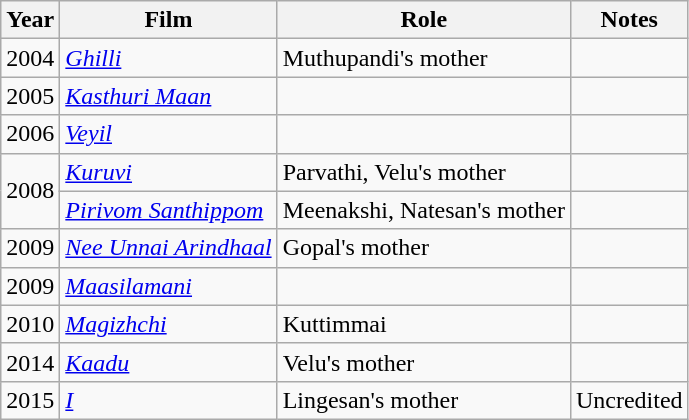<table class="wikitable sortable">
<tr>
<th>Year</th>
<th>Film</th>
<th>Role</th>
<th>Notes</th>
</tr>
<tr>
<td>2004</td>
<td><em><a href='#'>Ghilli</a></em></td>
<td>Muthupandi's mother</td>
<td></td>
</tr>
<tr>
<td>2005</td>
<td><em><a href='#'>Kasthuri Maan</a></em></td>
<td></td>
<td></td>
</tr>
<tr>
<td>2006</td>
<td><em><a href='#'>Veyil</a></em></td>
<td></td>
<td></td>
</tr>
<tr>
<td rowspan="2">2008</td>
<td><em><a href='#'>Kuruvi</a></em></td>
<td>Parvathi, Velu's mother</td>
<td></td>
</tr>
<tr>
<td><em><a href='#'>Pirivom Santhippom</a></em></td>
<td>Meenakshi, Natesan's mother</td>
<td></td>
</tr>
<tr>
<td>2009</td>
<td><em><a href='#'>Nee Unnai Arindhaal</a></em></td>
<td>Gopal's mother</td>
<td></td>
</tr>
<tr>
<td>2009</td>
<td><em><a href='#'>Maasilamani</a> </em></td>
<td></td>
<td></td>
</tr>
<tr>
<td>2010</td>
<td><em> <a href='#'>Magizhchi</a> </em></td>
<td>Kuttimmai</td>
<td></td>
</tr>
<tr>
<td>2014</td>
<td><em><a href='#'>Kaadu</a></em></td>
<td>Velu's mother</td>
<td></td>
</tr>
<tr>
<td>2015</td>
<td><em><a href='#'>I</a></em></td>
<td>Lingesan's mother</td>
<td>Uncredited</td>
</tr>
</table>
